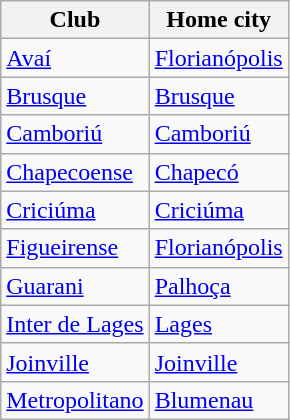<table class="wikitable sortable">
<tr>
<th>Club</th>
<th>Home city</th>
</tr>
<tr>
<td><a href='#'>Avaí</a></td>
<td><a href='#'>Florianópolis</a></td>
</tr>
<tr>
<td><a href='#'>Brusque</a></td>
<td><a href='#'>Brusque</a></td>
</tr>
<tr>
<td><a href='#'>Camboriú</a></td>
<td><a href='#'>Camboriú</a></td>
</tr>
<tr>
<td><a href='#'>Chapecoense</a></td>
<td><a href='#'>Chapecó</a></td>
</tr>
<tr>
<td><a href='#'>Criciúma</a></td>
<td><a href='#'>Criciúma</a></td>
</tr>
<tr>
<td><a href='#'>Figueirense</a></td>
<td><a href='#'>Florianópolis</a></td>
</tr>
<tr>
<td><a href='#'>Guarani</a></td>
<td><a href='#'>Palhoça</a></td>
</tr>
<tr>
<td><a href='#'>Inter de Lages</a></td>
<td><a href='#'>Lages</a></td>
</tr>
<tr>
<td><a href='#'>Joinville</a></td>
<td><a href='#'>Joinville</a></td>
</tr>
<tr>
<td><a href='#'>Metropolitano</a></td>
<td><a href='#'>Blumenau</a></td>
</tr>
</table>
